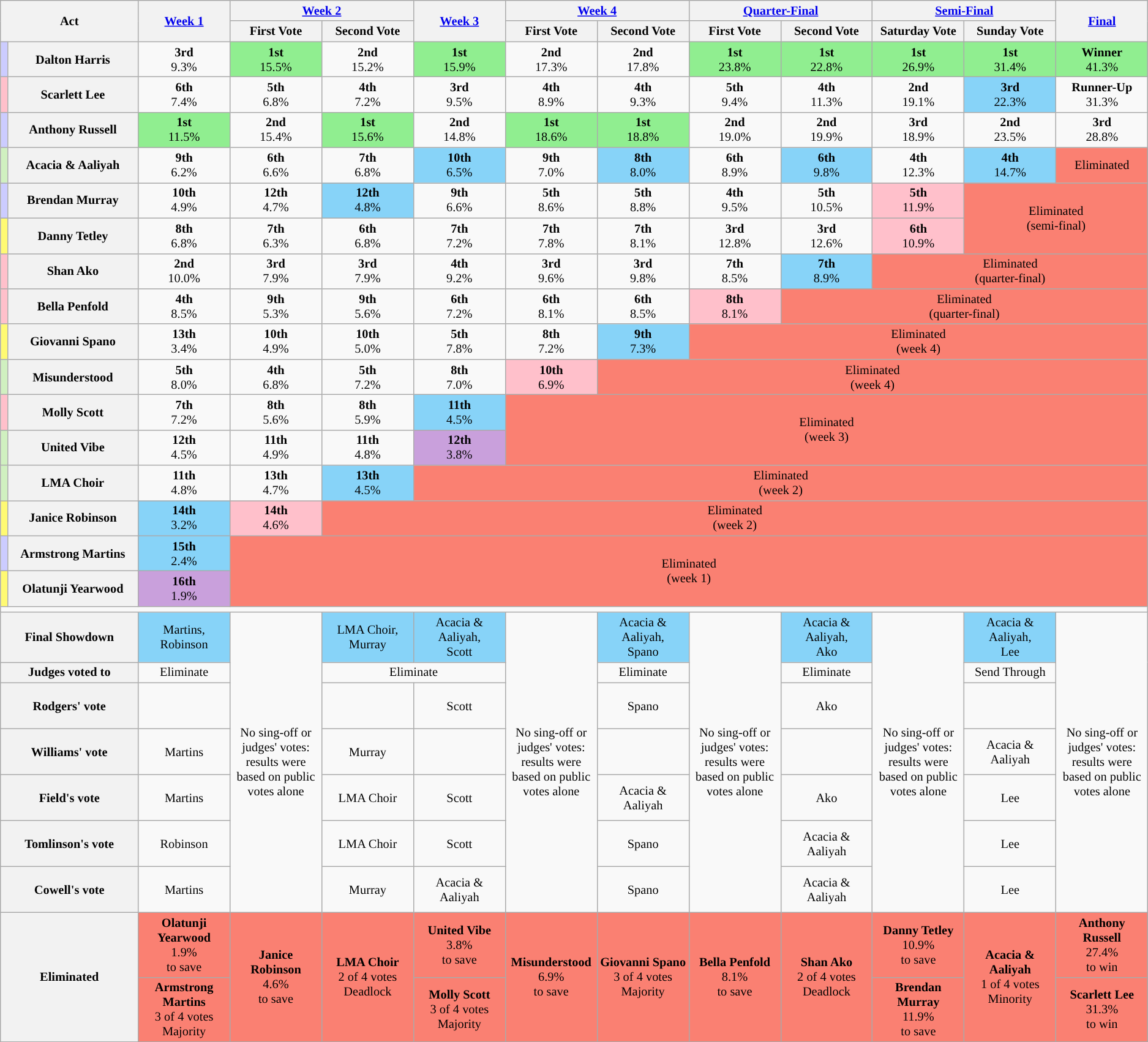<table class="wikitable" style="text-align:center; font-size:85%">
<tr>
<th style="width:12%" rowspan="2" colspan=2 scope="col">Act</th>
<th style="width:8%" rowspan="2" scope="col"><a href='#'>Week 1</a></th>
<th style="width:8%" colspan="2" scope="col"><a href='#'>Week 2</a></th>
<th style="width:8%" rowspan="2" scope="col"><a href='#'>Week 3</a></th>
<th style="width:8%" colspan="2" scope="col"><a href='#'>Week 4</a></th>
<th style="width:8%" colspan="2" scope="col"><a href='#'>Quarter-Final</a></th>
<th style="width:8%" colspan="2" scope="col"><a href='#'>Semi-Final</a></th>
<th style="width:8%" rowspan="2" scope="col"><a href='#'>Final</a></th>
</tr>
<tr>
<th style="width:8%">First Vote</th>
<th style="width:8%">Second Vote</th>
<th style="width:8%">First Vote</th>
<th style="width:8%">Second Vote</th>
<th style="width:8%">First Vote</th>
<th style="width:8%">Second Vote</th>
<th style="width:8%">Saturday Vote</th>
<th style="width:8%">Sunday Vote</th>
</tr>
<tr>
<th style="background:#ccf"></th>
<th scope="row">Dalton Harris</th>
<td><strong>3rd</strong> <br>9.3%</td>
<td style="background:lightgreen;"><strong>1st</strong><br>15.5%</td>
<td><strong>2nd</strong><br>15.2%</td>
<td style="background:lightgreen;"><strong>1st</strong><br>15.9%</td>
<td><strong>2nd</strong><br>17.3%</td>
<td><strong>2nd</strong><br>17.8%</td>
<td style="background:lightgreen;"><strong>1st</strong><br>23.8%</td>
<td style="background:lightgreen;"><strong>1st</strong><br>22.8%</td>
<td style="background:lightgreen;"><strong>1st</strong><br>26.9%</td>
<td style="background:lightgreen;"><strong>1st</strong><br>31.4%</td>
<td style="background:lightgreen;"><strong>Winner</strong><br>41.3%</td>
</tr>
<tr>
<th style="background:pink"></th>
<th scope="row">Scarlett Lee</th>
<td><strong>6th</strong><br>7.4%</td>
<td><strong>5th</strong><br>6.8%</td>
<td><strong>4th</strong><br>7.2%</td>
<td><strong>3rd</strong><br>9.5%</td>
<td><strong>4th</strong><br>8.9%</td>
<td><strong>4th</strong><br>9.3%</td>
<td><strong>5th</strong><br>9.4%</td>
<td><strong>4th</strong><br>11.3%</td>
<td><strong>2nd</strong><br>19.1%</td>
<td style="background:#87d3f8;"><strong>3rd</strong><br>22.3%</td>
<td><strong>Runner-Up</strong><br>31.3%</td>
</tr>
<tr>
<th style="background:#ccf"></th>
<th scope="row">Anthony Russell</th>
<td style="background:lightgreen;"><strong>1st</strong><br>11.5%</td>
<td><strong>2nd</strong><br>15.4%</td>
<td style="background:lightgreen;"><strong>1st</strong><br>15.6%</td>
<td><strong>2nd</strong><br>14.8%</td>
<td style="background:lightgreen;"><strong>1st</strong><br>18.6%</td>
<td style="background:lightgreen;"><strong>1st</strong><br>18.8%</td>
<td><strong>2nd</strong><br>19.0%</td>
<td><strong>2nd</strong><br>19.9%</td>
<td><strong>3rd</strong><br>18.9%</td>
<td><strong>2nd</strong><br>23.5%</td>
<td style="background:bronze"><strong>3rd</strong><br>28.8%</td>
</tr>
<tr>
<th style="background:#d0f0c0"></th>
<th scope="row">Acacia & Aaliyah</th>
<td><strong>9th</strong><br>6.2%</td>
<td><strong>6th</strong><br>6.6%</td>
<td><strong>7th</strong><br>6.8%</td>
<td style="background:#87d3f8;"><strong>10th</strong><br>6.5%</td>
<td><strong>9th</strong><br>7.0%</td>
<td style="background:#87d3f8;"><strong>8th</strong><br>8.0%</td>
<td><strong>6th</strong><br>8.9%</td>
<td style="background:#87d3f8;"><strong>6th</strong><br>9.8%</td>
<td><strong>4th</strong><br>12.3%</td>
<td style="background:#87d3f8;"><strong>4th</strong><br>14.7%</td>
<td style="background:salmon;">Eliminated<br></td>
</tr>
<tr>
<th style="background:#ccf"></th>
<th scope="row">Brendan Murray</th>
<td><strong>10th</strong><br>4.9%</td>
<td><strong>12th</strong><br>4.7%</td>
<td style="background:#87d3f8;"><strong>12th</strong><br>4.8%</td>
<td><strong>9th</strong><br>6.6%</td>
<td><strong>5th</strong><br>8.6%</td>
<td><strong>5th</strong><br>8.8%</td>
<td><strong>4th</strong><br>9.5%</td>
<td><strong>5th</strong><br>10.5%</td>
<td style="background:pink;"><strong>5th</strong><br>11.9%</td>
<td rowspan=2 colspan="2" style="background:salmon;">Eliminated<br>(semi-final)</td>
</tr>
<tr>
<th style="background:#fffa73"></th>
<th scope="row">Danny Tetley</th>
<td><strong>8th</strong><br>6.8%</td>
<td><strong>7th</strong><br>6.3%</td>
<td><strong>6th</strong><br>6.8%</td>
<td><strong>7th</strong><br>7.2%</td>
<td><strong>7th</strong><br>7.8%</td>
<td><strong>7th</strong><br>8.1%</td>
<td><strong>3rd</strong><br>12.8%</td>
<td><strong>3rd</strong><br>12.6%</td>
<td style="background:pink;"><strong>6th</strong><br>10.9%</td>
</tr>
<tr>
<th style="background:pink"></th>
<th scope="row">Shan Ako</th>
<td><strong>2nd</strong><br>10.0%</td>
<td><strong>3rd</strong><br>7.9%</td>
<td><strong>3rd</strong><br>7.9%</td>
<td><strong>4th</strong><br>9.2%</td>
<td><strong>3rd</strong><br>9.6%</td>
<td><strong>3rd</strong><br>9.8%</td>
<td><strong>7th</strong><br>8.5%</td>
<td style="background:#87d3f8;"><strong>7th</strong><br>8.9%</td>
<td colspan="3" style="background:salmon;">Eliminated<br>(quarter-final)</td>
</tr>
<tr>
<th style="background:pink"></th>
<th scope="row">Bella Penfold</th>
<td><strong>4th</strong><br>8.5%</td>
<td><strong>9th</strong><br>5.3%</td>
<td><strong>9th</strong><br>5.6%</td>
<td><strong>6th</strong><br>7.2%</td>
<td><strong>6th</strong><br>8.1%</td>
<td><strong>6th</strong><br>8.5%</td>
<td style="background:pink;"><strong>8th</strong><br>8.1%</td>
<td colspan="4" style="background:salmon;">Eliminated<br>(quarter-final)</td>
</tr>
<tr>
<th style="background:#fffa73"></th>
<th scope="row">Giovanni Spano</th>
<td><strong>13th</strong><br>3.4%</td>
<td><strong>10th</strong><br>4.9%</td>
<td><strong>10th</strong><br>5.0%</td>
<td><strong>5th</strong><br>7.8%</td>
<td><strong>8th</strong><br>7.2%</td>
<td style="background:#87d3f8;"><strong>9th</strong><br>7.3%</td>
<td colspan="5" style="background:salmon;">Eliminated<br>(week 4)</td>
</tr>
<tr>
<th style="background:#d0f0c0"></th>
<th scope="row">Misunderstood</th>
<td><strong>5th</strong><br>8.0%</td>
<td><strong>4th</strong><br>6.8%</td>
<td><strong>5th</strong><br>7.2%</td>
<td><strong>8th</strong><br>7.0%</td>
<td style="background:pink;"><strong>10th</strong><br>6.9%</td>
<td colspan="6" style="background:salmon;">Eliminated<br>(week 4)</td>
</tr>
<tr>
<th style="background:pink"></th>
<th scope="row">Molly Scott</th>
<td><strong>7th</strong><br>7.2%</td>
<td><strong>8th</strong><br>5.6%</td>
<td><strong>8th</strong><br>5.9%</td>
<td style="background:#87d3f8;"><strong>11th</strong><br>4.5%</td>
<td rowspan=2 colspan="7" style="background:salmon;">Eliminated<br>(week 3)</td>
</tr>
<tr>
<th style="background:#d0f0c0"></th>
<th scope="row">United Vibe</th>
<td><strong>12th</strong><br>4.5%</td>
<td><strong>11th</strong><br>4.9%</td>
<td><strong>11th</strong><br>4.8%</td>
<td style="background:#C9A0DC;"><strong>12th</strong><br>3.8%</td>
</tr>
<tr>
<th style="background:#d0f0c0"></th>
<th scope="row">LMA Choir</th>
<td><strong>11th</strong><br>4.8%</td>
<td><strong>13th</strong><br>4.7%</td>
<td style="background:#87d3f8;"><strong>13th</strong><br>4.5%</td>
<td colspan="8" style="background:salmon;">Eliminated<br>(week 2)</td>
</tr>
<tr>
<th style="background:#fffa73"></th>
<th scope="row">Janice Robinson</th>
<td style="background:#87d3f8;"><strong>14th</strong><br>3.2%</td>
<td style="background:pink;"><strong>14th</strong><br>4.6%</td>
<td colspan="9" style="background:salmon;">Eliminated<br>(week 2)</td>
</tr>
<tr>
<th style="background:#ccf"></th>
<th scope="row">Armstrong Martins</th>
<td style="background:#87d3f8;"><strong>15th</strong><br>2.4%</td>
<td rowspan=2 colspan="10" style="background:salmon;">Eliminated<br>(week 1)</td>
</tr>
<tr>
<th style="background:#fffa73"></th>
<th scope="row">Olatunji Yearwood</th>
<td style="background:#C9A0DC;"><strong>16th</strong><br>1.9%</td>
</tr>
<tr>
<td colspan="13"></td>
</tr>
<tr>
<th scope="row" colspan=2>Final Showdown</th>
<td style="background:#87d3f8;">Martins,<br>Robinson</td>
<td rowspan="7">No sing-off or judges' votes: results were based on public votes alone</td>
<td style="background:#87d3f8;">LMA Choir,<br>Murray</td>
<td style="background:#87d3f8;">Acacia & Aaliyah,<br>Scott</td>
<td rowspan="7">No sing-off or judges' votes: results were based on public votes alone</td>
<td style="background:#87d3f8;">Acacia & Aaliyah,<br>Spano</td>
<td rowspan="7">No sing-off or judges' votes: results were based on public votes alone</td>
<td style="background:#87d3f8;">Acacia & Aaliyah,<br>Ako</td>
<td rowspan="7">No sing-off or judges' votes: results were based on public votes alone</td>
<td style="background:#87d3f8;">Acacia & Aaliyah,<br>Lee</td>
<td colspan="2" rowspan="7">No sing-off or judges' votes: results were based on public votes alone</td>
</tr>
<tr>
<th scope="row" colspan="2">Judges voted to</th>
<td>Eliminate</td>
<td colspan="2">Eliminate</td>
<td>Eliminate</td>
<td>Eliminate</td>
<td>Send Through</td>
</tr>
<tr style="height:50px">
<th scope="row" colspan=2>Rodgers' vote</th>
<td></td>
<td></td>
<td>Scott</td>
<td>Spano</td>
<td>Ako</td>
<td></td>
</tr>
<tr style="height:50px">
<th scope="row" colspan=2>Williams' vote</th>
<td>Martins</td>
<td>Murray</td>
<td></td>
<td></td>
<td></td>
<td>Acacia & Aaliyah</td>
</tr>
<tr style="height:50px">
<th scope="row" colspan=2>Field's vote</th>
<td>Martins</td>
<td>LMA Choir</td>
<td>Scott</td>
<td>Acacia & Aaliyah</td>
<td>Ako</td>
<td>Lee</td>
</tr>
<tr style="height:50px">
<th scope="row" colspan=2>Tomlinson's vote</th>
<td>Robinson</td>
<td>LMA Choir</td>
<td>Scott</td>
<td>Spano</td>
<td>Acacia & Aaliyah</td>
<td>Lee</td>
</tr>
<tr style="height:50px">
<th scope="row" colspan=2>Cowell's vote</th>
<td>Martins</td>
<td>Murray</td>
<td>Acacia & Aaliyah</td>
<td>Spano</td>
<td>Acacia & Aaliyah</td>
<td>Lee</td>
</tr>
<tr>
<th rowspan=2 colspan=2 scope="row">Eliminated</th>
<td style="background:salmon;"><strong>Olatunji Yearwood</strong><br>1.9%<br>to save</td>
<td style="background:salmon;" rowspan="2"><strong>Janice Robinson</strong><br>4.6%<br>to save</td>
<td style="background:salmon;" rowspan="2"><strong>LMA Choir</strong><br>2 of 4 votes<br>Deadlock</td>
<td style="background:salmon;"><strong>United Vibe</strong><br>3.8%<br>to save</td>
<td style="background:salmon;" rowspan="2"><strong>Misunderstood</strong><br>6.9%<br>to save</td>
<td style="background:salmon;" rowspan="2"><strong>Giovanni Spano</strong><br>3 of 4 votes<br>Majority</td>
<td style="background:salmon;" rowspan="2"><strong>Bella Penfold</strong><br>8.1%<br>to save</td>
<td style="background:salmon;" rowspan="2"><strong>Shan Ako</strong><br>2 of 4 votes<br>Deadlock</td>
<td style="background:salmon;"><strong>Danny Tetley</strong><br>10.9%<br>to save</td>
<td style="background:salmon;" rowspan="2"><strong>Acacia & Aaliyah</strong><br>1 of 4 votes<br>Minority</td>
<td style="background:salmon;"><strong>Anthony Russell</strong><br>27.4%<br>to win</td>
</tr>
<tr style="background:salmon;">
<td><strong>Armstrong Martins</strong><br>3 of 4 votes<br>Majority</td>
<td><strong>Molly Scott</strong><br>3 of 4 votes<br>Majority</td>
<td><strong>Brendan Murray</strong><br>11.9%<br>to save</td>
<td><strong>Scarlett Lee</strong><br>31.3%<br>to win</td>
</tr>
</table>
